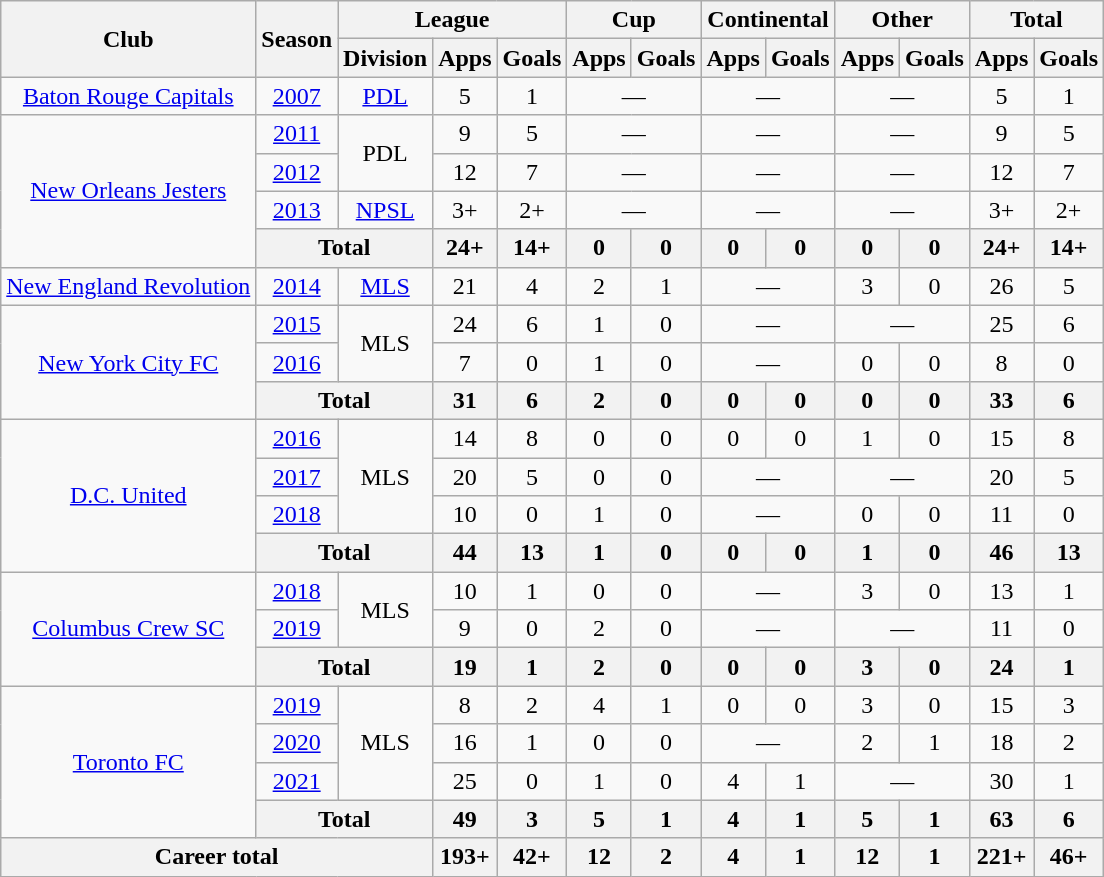<table class="wikitable" style="text-align: center">
<tr>
<th rowspan=2>Club</th>
<th rowspan=2>Season</th>
<th colspan=3>League</th>
<th colspan=2>Cup</th>
<th colspan=2>Continental</th>
<th colspan=2>Other</th>
<th colspan=2>Total</th>
</tr>
<tr>
<th>Division</th>
<th>Apps</th>
<th>Goals</th>
<th>Apps</th>
<th>Goals</th>
<th>Apps</th>
<th>Goals</th>
<th>Apps</th>
<th>Goals</th>
<th>Apps</th>
<th>Goals</th>
</tr>
<tr>
<td><a href='#'>Baton Rouge Capitals</a></td>
<td><a href='#'>2007</a></td>
<td><a href='#'>PDL</a></td>
<td>5</td>
<td>1</td>
<td colspan=2>—</td>
<td colspan=2>—</td>
<td colspan=2>—</td>
<td>5</td>
<td>1</td>
</tr>
<tr>
<td rowspan=4><a href='#'>New Orleans Jesters</a></td>
<td><a href='#'>2011</a></td>
<td rowspan=2>PDL</td>
<td>9</td>
<td>5</td>
<td colspan=2>—</td>
<td colspan=2>—</td>
<td colspan=2>—</td>
<td>9</td>
<td>5</td>
</tr>
<tr>
<td><a href='#'>2012</a></td>
<td>12</td>
<td>7</td>
<td colspan=2>—</td>
<td colspan=2>—</td>
<td colspan=2>—</td>
<td>12</td>
<td>7</td>
</tr>
<tr>
<td><a href='#'>2013</a></td>
<td><a href='#'>NPSL</a></td>
<td>3+</td>
<td>2+</td>
<td colspan=2>—</td>
<td colspan=2>—</td>
<td colspan=2>—</td>
<td>3+</td>
<td>2+</td>
</tr>
<tr>
<th colspan=2>Total</th>
<th>24+</th>
<th>14+</th>
<th>0</th>
<th>0</th>
<th>0</th>
<th>0</th>
<th>0</th>
<th>0</th>
<th>24+</th>
<th>14+</th>
</tr>
<tr>
<td><a href='#'>New England Revolution</a></td>
<td><a href='#'>2014</a></td>
<td><a href='#'>MLS</a></td>
<td>21</td>
<td>4</td>
<td>2</td>
<td>1</td>
<td colspan=2>—</td>
<td>3</td>
<td>0</td>
<td>26</td>
<td>5</td>
</tr>
<tr>
<td rowspan=3><a href='#'>New York City FC</a></td>
<td><a href='#'>2015</a></td>
<td rowspan=2>MLS</td>
<td>24</td>
<td>6</td>
<td>1</td>
<td>0</td>
<td colspan=2>—</td>
<td colspan=2>—</td>
<td>25</td>
<td>6</td>
</tr>
<tr>
<td><a href='#'>2016</a></td>
<td>7</td>
<td>0</td>
<td>1</td>
<td>0</td>
<td colspan=2>—</td>
<td>0</td>
<td>0</td>
<td>8</td>
<td>0</td>
</tr>
<tr>
<th colspan=2>Total</th>
<th>31</th>
<th>6</th>
<th>2</th>
<th>0</th>
<th>0</th>
<th>0</th>
<th>0</th>
<th>0</th>
<th>33</th>
<th>6</th>
</tr>
<tr>
<td rowspan=4><a href='#'>D.C. United</a></td>
<td><a href='#'>2016</a></td>
<td rowspan=3>MLS</td>
<td>14</td>
<td>8</td>
<td>0</td>
<td>0</td>
<td>0</td>
<td>0</td>
<td>1</td>
<td>0</td>
<td>15</td>
<td>8</td>
</tr>
<tr>
<td><a href='#'>2017</a></td>
<td>20</td>
<td>5</td>
<td>0</td>
<td>0</td>
<td colspan=2>—</td>
<td colspan=2>—</td>
<td>20</td>
<td>5</td>
</tr>
<tr>
<td><a href='#'>2018</a></td>
<td>10</td>
<td>0</td>
<td>1</td>
<td>0</td>
<td colspan=2>—</td>
<td>0</td>
<td>0</td>
<td>11</td>
<td>0</td>
</tr>
<tr>
<th colspan=2>Total</th>
<th>44</th>
<th>13</th>
<th>1</th>
<th>0</th>
<th>0</th>
<th>0</th>
<th>1</th>
<th>0</th>
<th>46</th>
<th>13</th>
</tr>
<tr>
<td rowspan=3><a href='#'>Columbus Crew SC</a></td>
<td><a href='#'>2018</a></td>
<td rowspan=2>MLS</td>
<td>10</td>
<td>1</td>
<td>0</td>
<td>0</td>
<td colspan=2>—</td>
<td>3</td>
<td>0</td>
<td>13</td>
<td>1</td>
</tr>
<tr>
<td><a href='#'>2019</a></td>
<td>9</td>
<td>0</td>
<td>2</td>
<td>0</td>
<td colspan=2>—</td>
<td colspan=2>—</td>
<td>11</td>
<td>0</td>
</tr>
<tr>
<th colspan=2>Total</th>
<th>19</th>
<th>1</th>
<th>2</th>
<th>0</th>
<th>0</th>
<th>0</th>
<th>3</th>
<th>0</th>
<th>24</th>
<th>1</th>
</tr>
<tr>
<td rowspan=4><a href='#'>Toronto FC</a></td>
<td><a href='#'>2019</a></td>
<td rowspan=3>MLS</td>
<td>8</td>
<td>2</td>
<td>4</td>
<td>1</td>
<td>0</td>
<td>0</td>
<td>3</td>
<td>0</td>
<td>15</td>
<td>3</td>
</tr>
<tr>
<td><a href='#'>2020</a></td>
<td>16</td>
<td>1</td>
<td>0</td>
<td>0</td>
<td colspan=2>—</td>
<td>2</td>
<td>1</td>
<td>18</td>
<td>2</td>
</tr>
<tr>
<td><a href='#'>2021</a></td>
<td>25</td>
<td>0</td>
<td>1</td>
<td>0</td>
<td>4</td>
<td>1</td>
<td colspan=2>—</td>
<td>30</td>
<td>1</td>
</tr>
<tr>
<th colspan=2>Total</th>
<th>49</th>
<th>3</th>
<th>5</th>
<th>1</th>
<th>4</th>
<th>1</th>
<th>5</th>
<th>1</th>
<th>63</th>
<th>6</th>
</tr>
<tr>
<th colspan=3>Career total</th>
<th>193+</th>
<th>42+</th>
<th>12</th>
<th>2</th>
<th>4</th>
<th>1</th>
<th>12</th>
<th>1</th>
<th>221+</th>
<th>46+</th>
</tr>
</table>
